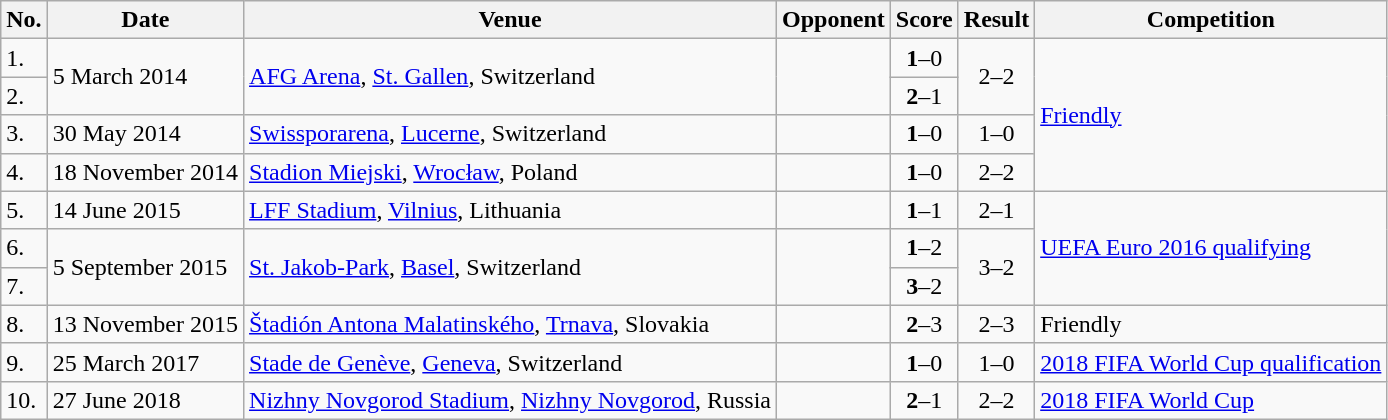<table class="wikitable">
<tr>
<th>No.</th>
<th>Date</th>
<th>Venue</th>
<th>Opponent</th>
<th>Score</th>
<th>Result</th>
<th>Competition</th>
</tr>
<tr>
<td>1.</td>
<td rowspan=2>5 March 2014</td>
<td rowspan=2><a href='#'>AFG Arena</a>, <a href='#'>St. Gallen</a>, Switzerland</td>
<td rowspan=2></td>
<td align=center><strong>1</strong>–0</td>
<td rowspan=2 align=center>2–2</td>
<td rowspan=4><a href='#'>Friendly</a></td>
</tr>
<tr>
<td>2.</td>
<td align=center><strong>2</strong>–1</td>
</tr>
<tr>
<td>3.</td>
<td>30 May 2014</td>
<td><a href='#'>Swissporarena</a>, <a href='#'>Lucerne</a>, Switzerland</td>
<td></td>
<td align=center><strong>1</strong>–0</td>
<td align=center>1–0</td>
</tr>
<tr>
<td>4.</td>
<td>18 November 2014</td>
<td><a href='#'>Stadion Miejski</a>, <a href='#'>Wrocław</a>, Poland</td>
<td></td>
<td align=center><strong>1</strong>–0</td>
<td align=center>2–2</td>
</tr>
<tr>
<td>5.</td>
<td>14 June 2015</td>
<td><a href='#'>LFF Stadium</a>, <a href='#'>Vilnius</a>, Lithuania</td>
<td></td>
<td align=center><strong>1</strong>–1</td>
<td align=center>2–1</td>
<td rowspan=3><a href='#'>UEFA Euro 2016 qualifying</a></td>
</tr>
<tr>
<td>6.</td>
<td rowspan=2>5 September 2015</td>
<td rowspan=2><a href='#'>St. Jakob-Park</a>, <a href='#'>Basel</a>, Switzerland</td>
<td rowspan=2></td>
<td align=center><strong>1</strong>–2</td>
<td rowspan=2 align=center>3–2</td>
</tr>
<tr>
<td>7.</td>
<td align=center><strong>3</strong>–2</td>
</tr>
<tr>
<td>8.</td>
<td>13 November 2015</td>
<td><a href='#'>Štadión Antona Malatinského</a>, <a href='#'>Trnava</a>, Slovakia</td>
<td></td>
<td align=center><strong>2</strong>–3</td>
<td align=center>2–3</td>
<td>Friendly</td>
</tr>
<tr>
<td>9.</td>
<td>25 March 2017</td>
<td><a href='#'>Stade de Genève</a>, <a href='#'>Geneva</a>, Switzerland</td>
<td></td>
<td align=center><strong>1</strong>–0</td>
<td align=center>1–0</td>
<td><a href='#'>2018 FIFA World Cup qualification</a></td>
</tr>
<tr>
<td>10.</td>
<td>27 June 2018</td>
<td><a href='#'>Nizhny Novgorod Stadium</a>, <a href='#'>Nizhny Novgorod</a>, Russia</td>
<td></td>
<td align=center><strong>2</strong>–1</td>
<td align=center>2–2</td>
<td><a href='#'>2018 FIFA World Cup</a></td>
</tr>
</table>
